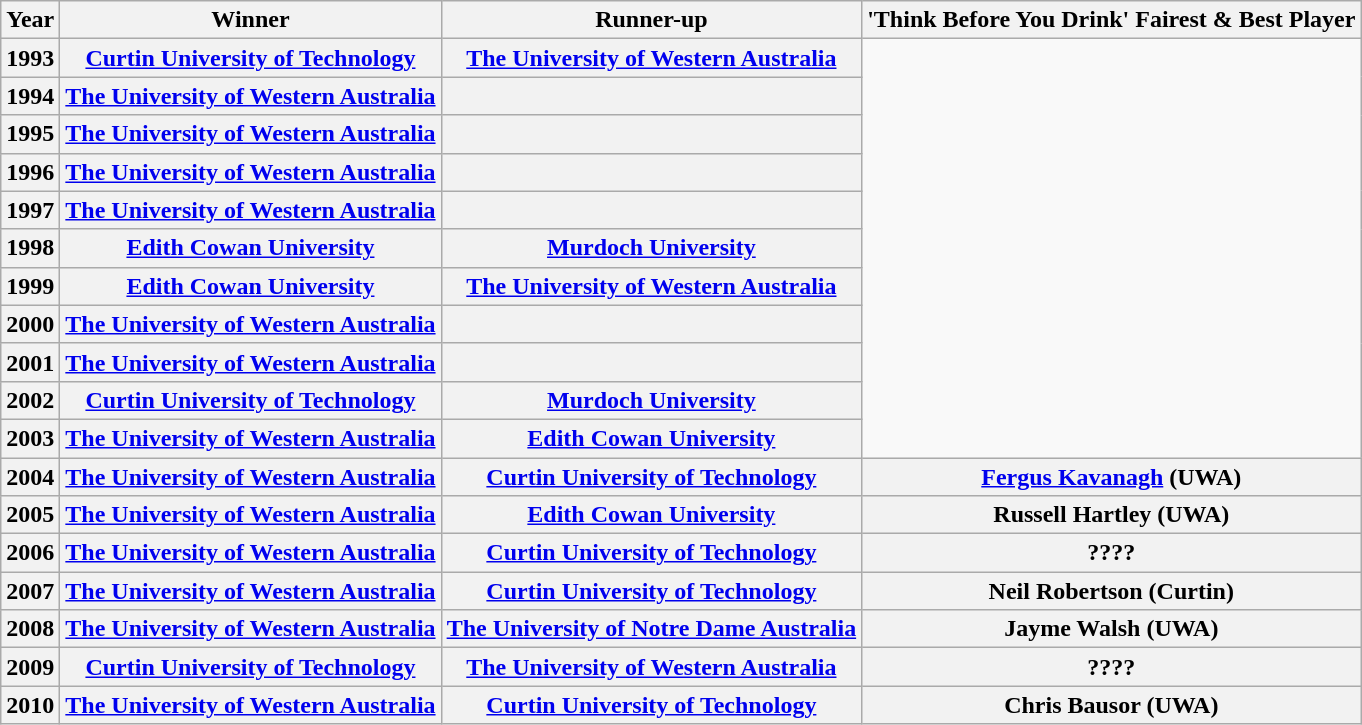<table class="wikitable">
<tr>
<th>Year</th>
<th>Winner</th>
<th>Runner-up</th>
<th>'Think Before You Drink' Fairest & Best Player</th>
</tr>
<tr>
<th>1993</th>
<th><a href='#'>Curtin University of Technology</a></th>
<th><a href='#'>The University of Western Australia</a></th>
</tr>
<tr>
<th>1994</th>
<th><a href='#'>The University of Western Australia</a></th>
<th></th>
</tr>
<tr>
<th>1995</th>
<th><a href='#'>The University of Western Australia</a></th>
<th></th>
</tr>
<tr>
<th>1996</th>
<th><a href='#'>The University of Western Australia</a></th>
<th></th>
</tr>
<tr>
<th>1997</th>
<th><a href='#'>The University of Western Australia</a></th>
<th></th>
</tr>
<tr>
<th>1998</th>
<th><a href='#'>Edith Cowan University</a></th>
<th><a href='#'>Murdoch University</a></th>
</tr>
<tr>
<th>1999</th>
<th><a href='#'>Edith Cowan University</a></th>
<th><a href='#'>The University of Western Australia</a></th>
</tr>
<tr>
<th>2000</th>
<th><a href='#'>The University of Western Australia</a></th>
<th></th>
</tr>
<tr>
<th>2001</th>
<th><a href='#'>The University of Western Australia</a></th>
<th></th>
</tr>
<tr>
<th>2002</th>
<th><a href='#'>Curtin University of Technology</a></th>
<th><a href='#'>Murdoch University</a></th>
</tr>
<tr>
<th>2003</th>
<th><a href='#'>The University of Western Australia</a></th>
<th><a href='#'>Edith Cowan University</a></th>
</tr>
<tr>
<th>2004</th>
<th><a href='#'>The University of Western Australia</a></th>
<th><a href='#'>Curtin University of Technology</a></th>
<th><a href='#'>Fergus Kavanagh</a> (UWA)</th>
</tr>
<tr>
<th>2005</th>
<th><a href='#'>The University of Western Australia</a></th>
<th><a href='#'>Edith Cowan University</a></th>
<th>Russell Hartley (UWA)</th>
</tr>
<tr>
<th>2006</th>
<th><a href='#'>The University of Western Australia</a></th>
<th><a href='#'>Curtin University of Technology</a></th>
<th>????</th>
</tr>
<tr>
<th>2007</th>
<th><a href='#'>The University of Western Australia</a></th>
<th><a href='#'>Curtin University of Technology</a></th>
<th>Neil Robertson (Curtin)</th>
</tr>
<tr>
<th>2008</th>
<th><a href='#'>The University of Western Australia</a></th>
<th><a href='#'>The University of Notre Dame Australia</a></th>
<th>Jayme Walsh (UWA)</th>
</tr>
<tr>
<th>2009</th>
<th><a href='#'>Curtin University of Technology</a></th>
<th><a href='#'>The University of Western Australia</a></th>
<th>????</th>
</tr>
<tr>
<th>2010</th>
<th><a href='#'>The University of Western Australia</a></th>
<th><a href='#'>Curtin University of Technology</a></th>
<th>Chris Bausor (UWA)</th>
</tr>
</table>
